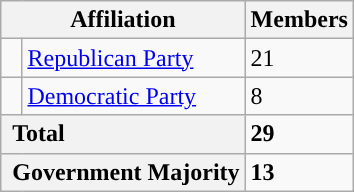<table class="wikitable">
<tr>
<th colspan="2">Affiliation</th>
<th>Members</th>
</tr>
<tr>
<td style="background-color:"> </td>
<td><a href='#'>Republican Party</a></td>
<td>21</td>
</tr>
<tr>
<td style="background-color:"> </td>
<td><a href='#'>Democratic Party</a></td>
<td>8</td>
</tr>
<tr>
<th colspan="2" style="text-align:left"> Total</th>
<td><strong>29</strong></td>
</tr>
<tr>
<th colspan="2" style="text-align:left"> Government Majority</th>
<td><strong>13</strong></td>
</tr>
</table>
